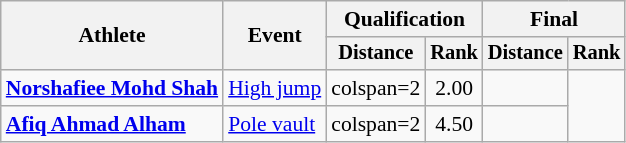<table class=wikitable style="font-size:90%">
<tr>
<th rowspan=2>Athlete</th>
<th rowspan=2>Event</th>
<th colspan=2>Qualification</th>
<th colspan=2>Final</th>
</tr>
<tr style="font-size:95%">
<th>Distance</th>
<th>Rank</th>
<th>Distance</th>
<th>Rank</th>
</tr>
<tr align=center>
<td align=left><strong><a href='#'>Norshafiee Mohd Shah</a></strong></td>
<td align=left><a href='#'>High jump</a></td>
<td>colspan=2 </td>
<td>2.00</td>
<td></td>
</tr>
<tr align=center>
<td align=left><strong><a href='#'>Afiq Ahmad Alham</a></strong></td>
<td align=left><a href='#'>Pole vault</a></td>
<td>colspan=2 </td>
<td>4.50</td>
<td></td>
</tr>
</table>
